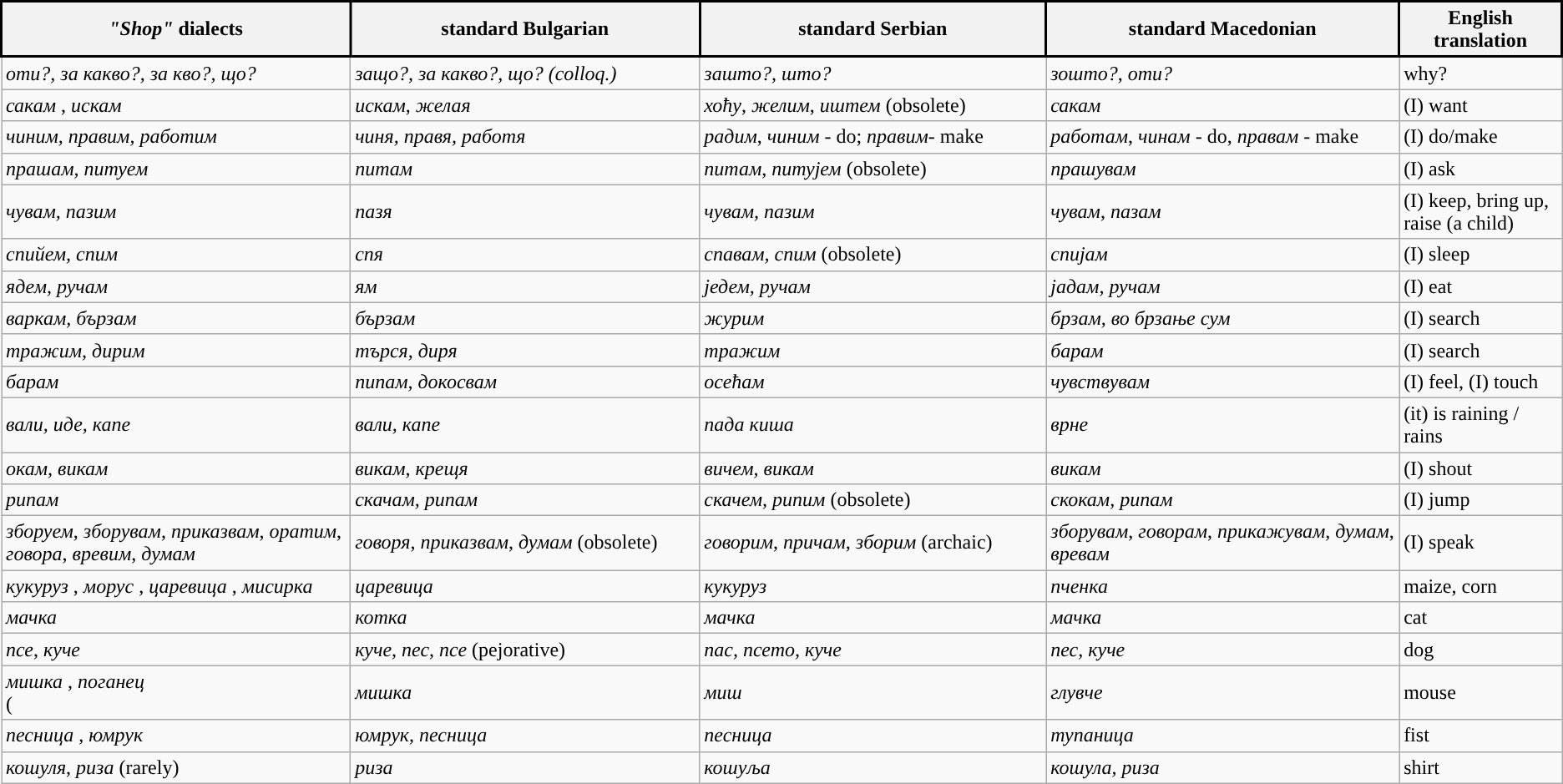<table class="wikitable">
<tr>
<th style="border: 2px solid black; width:240pt;"><em>"Shop"</em> dialects</th>
<th style="border: 2px solid black; width:240pt;">standard Bulgarian</th>
<th style="border: 2px solid black; width:240pt;">standard Serbian</th>
<th style="border: 2px solid black; width:240pt;">standard Macedonian</th>
<th style="border: 2px solid black; width:100pt;">English translation</th>
</tr>
<tr>
<td><em>оти?, за какво?, за кво?, що?</em><br></td>
<td><em>защо?, за какво?, що? (colloq.)<br></em></td>
<td><em>зашто?, што?</em> <br></td>
<td><em>зошто?</em>, <em>оти?</em> <br></td>
<td>why?</td>
</tr>
<tr>
<td><em>сакам</em> , <em>искам</em> <br></td>
<td><em>искам</em>, <em>желая</em><br></td>
<td><em>хоћу</em>, <em>желим</em>, <em>иштем</em> (obsolete)<br></td>
<td><em>сакам</em><br></td>
<td>(I) want</td>
</tr>
<tr>
<td><em>чиним, правим, работим</em><br></td>
<td><em>чиня, правя, работя</em> <br></td>
<td><em>радим</em>, <em>чиним</em> - do; <em>правим</em>- make<br></td>
<td><em>работам</em>, <em>чинaм</em> - do, <em>правам</em> - make<br></td>
<td>(I) do/make</td>
</tr>
<tr>
<td><em>прашам, питуем</em><br></td>
<td><em>питам</em> <br></td>
<td><em>питам</em>, <em>питуjем</em> (obsolete)<br> </td>
<td><em>прашувам</em> <br></td>
<td>(I) ask</td>
</tr>
<tr>
<td><em>чувам, пазим</em> <br></td>
<td><em>пазя</em> <br></td>
<td><em>чувам, пазим</em> <br></td>
<td><em>чувам</em>, <em>пазам</em><br></td>
<td>(I) keep, bring up, raise (a child)</td>
</tr>
<tr>
<td><em>спийем, спим</em><br></td>
<td><em>спя</em> <br></td>
<td><em>спавам, спим</em> (obsolete) <br></td>
<td><em>спиjaм</em> <br></td>
<td>(I) sleep</td>
</tr>
<tr>
<td><em>ядем, ручам</em><br> </td>
<td><em>ям</em><br> </td>
<td><em>jедем, ручам</em> <br></td>
<td><em>jадам, ручам</em> <br></td>
<td>(I) eat</td>
</tr>
<tr>
<td><em>варкам, бързам</em> <br></td>
<td><em>бързам</em><br></td>
<td><em>журим</em><br> </td>
<td><em>брзам, во брзање сум</em><br></td>
<td>(I) search</td>
</tr>
<tr>
<td><em>тражим, дирим</em> <br></td>
<td><em>търся, диря</em> <br></td>
<td><em>тражим</em> <br></td>
<td><em>барам</em> <br></td>
<td>(I) search</td>
</tr>
<tr>
<td><em>барам</em><br> </td>
<td><em>пипам, докосвам</em> <br></td>
<td><em>осећам</em> <br></td>
<td><em>чувствувам</em> <br></td>
<td>(I) feel, (I) touch</td>
</tr>
<tr>
<td><em>вали, иде, капе</em><br></td>
<td><em>вали, капе</em> <br></td>
<td><em>пада киша</em><br> </td>
<td><em>врне</em> <br></td>
<td>(it) is raining / rains</td>
</tr>
<tr>
<td><em>окам, викам</em> <br></td>
<td><em>викам</em>, <em>крещя</em><br> </td>
<td><em>вичем, викам</em> <br></td>
<td><em>викам</em> <br></td>
<td>(I) shout</td>
</tr>
<tr>
<td><em>рипам</em> <br></td>
<td><em>скачам, рипам</em><br> </td>
<td><em>скачем, рипим</em> (obsolete)<br></td>
<td><em>скокам, рипам</em><br> </td>
<td>(I) jump</td>
</tr>
<tr>
<td><em>зборуем</em>, <em>зборувам</em>, <em>приказвам</em>, <em>оратим</em>, <em>говора</em>, <em>вревим</em>, <em>думам</em><br> </td>
<td><em>говоря</em>, <em>приказвам</em>, <em>думам</em> (obsolete)<br> </td>
<td><em>говорим</em>, <em>причам</em>, <em>зборим</em> (archaic)<br> </td>
<td><em>зборувам</em>, <em>говорам</em>, <em>прикажувам</em>, <em>думам</em>, <em>вревам</em><br></td>
<td>(I) speak</td>
</tr>
<tr>
<td><em>кукуруз</em> , <em>морус</em> , <em>царевица</em> , <em>мисирка</em> <br></td>
<td><em>царевица</em> <br></td>
<td><em>кукуруз</em> <br></td>
<td><em>пченка</em> <br></td>
<td>maize, corn</td>
</tr>
<tr>
<td><em>мачка</em> <br></td>
<td><em>котка</em> <br></td>
<td><em>мачка</em><br> </td>
<td><em>мачка</em><br> </td>
<td>cat</td>
</tr>
<tr>
<td><em>псе</em>, <em>куче</em><br></td>
<td><em>куче, пес, псе</em> (pejorative)<br></td>
<td><em>пас, псето, куче</em><br></td>
<td><em>пес, куче</em><br> </td>
<td>dog</td>
</tr>
<tr>
<td><em>мишка</em> , <em>поганец</em>  <br>(</td>
<td><em>мишка</em><br> </td>
<td><em>миш</em> <br></td>
<td><em>глувче</em><br></td>
<td>mouse</td>
</tr>
<tr>
<td><em>песница</em> , <em>юмрук</em>  <br></td>
<td><em>юмрук, песница</em> <br></td>
<td><em>песница</em><br> </td>
<td><em>тупаница</em><br> </td>
<td>fist</td>
</tr>
<tr>
<td><em>кошуля</em>, <em>риза</em> (rarely)<br> </td>
<td><em>риза</em><br> </td>
<td><em>кошуља</em><br> </td>
<td><em>кошула, риза</em> <br></td>
<td>shirt</td>
</tr>
</table>
